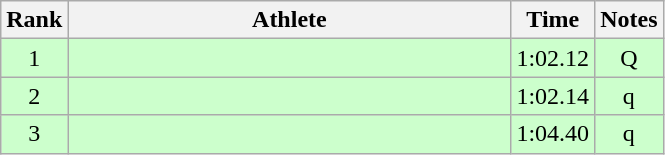<table class="wikitable" style="text-align:center">
<tr>
<th>Rank</th>
<th Style="width:18em">Athlete</th>
<th>Time</th>
<th>Notes</th>
</tr>
<tr style="background:#cfc">
<td>1</td>
<td style="text-align:left"></td>
<td>1:02.12</td>
<td>Q</td>
</tr>
<tr style="background:#cfc">
<td>2</td>
<td style="text-align:left"></td>
<td>1:02.14</td>
<td>q</td>
</tr>
<tr style="background:#cfc">
<td>3</td>
<td style="text-align:left"></td>
<td>1:04.40</td>
<td>q</td>
</tr>
</table>
